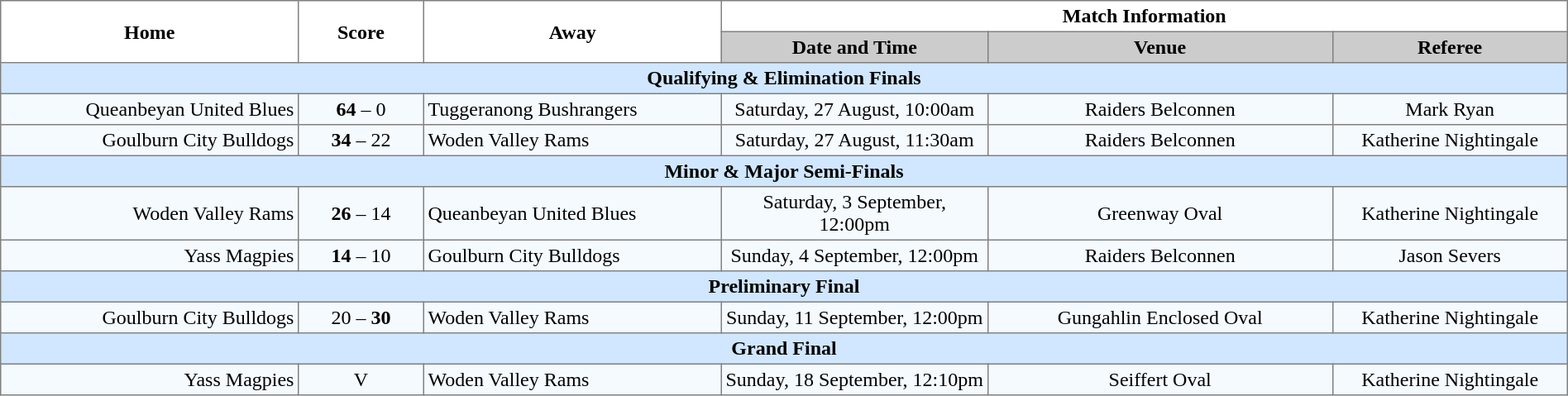<table width="100%" cellspacing="0" cellpadding="3" border="1" style="border-collapse:collapse;  text-align:center;">
<tr>
<th rowspan="2" width="19%">Home</th>
<th rowspan="2" width="8%">Score</th>
<th rowspan="2" width="19%">Away</th>
<th colspan="3">Match Information</th>
</tr>
<tr bgcolor="#CCCCCC">
<th width="17%">Date and Time</th>
<th width="22%">Venue</th>
<th width="50%">Referee</th>
</tr>
<tr style="background:#d0e7ff;">
<td colspan="6"><strong>Qualifying & Elimination Finals</strong></td>
</tr>
<tr style="text-align:center; background:#f5faff;">
<td align="right">Queanbeyan United Blues </td>
<td><strong>64</strong> – 0</td>
<td align="left"> Tuggeranong Bushrangers</td>
<td>Saturday, 27 August, 10:00am</td>
<td>Raiders Belconnen</td>
<td>Mark Ryan</td>
</tr>
<tr style="text-align:center; background:#f5faff;">
<td align="right">Goulburn City Bulldogs </td>
<td><strong>34</strong> – 22</td>
<td align="left"> Woden Valley Rams</td>
<td>Saturday, 27 August, 11:30am</td>
<td>Raiders Belconnen</td>
<td>Katherine Nightingale</td>
</tr>
<tr style="background:#d0e7ff;">
<td colspan="6"><strong>Minor & Major Semi-Finals</strong></td>
</tr>
<tr style="text-align:center; background:#f5faff;">
<td align="right">Woden Valley Rams </td>
<td><strong>26</strong> – 14</td>
<td align="left"> Queanbeyan United Blues</td>
<td>Saturday, 3 September, 12:00pm</td>
<td>Greenway Oval</td>
<td>Katherine Nightingale</td>
</tr>
<tr style="text-align:center; background:#f5faff;">
<td align="right">Yass Magpies </td>
<td><strong>14</strong> – 10</td>
<td align="left"> Goulburn City Bulldogs</td>
<td>Sunday, 4 September, 12:00pm</td>
<td>Raiders Belconnen</td>
<td>Jason Severs</td>
</tr>
<tr style="background:#d0e7ff;">
<td colspan="6"><strong>Preliminary Final</strong></td>
</tr>
<tr style="text-align:center; background:#f5faff;">
<td align="right">Goulburn City Bulldogs </td>
<td>20 – <strong>30</strong></td>
<td align="left"> Woden Valley Rams</td>
<td>Sunday, 11 September, 12:00pm</td>
<td>Gungahlin Enclosed Oval</td>
<td>Katherine Nightingale</td>
</tr>
<tr style="background:#d0e7ff;">
<td colspan="6"><strong>Grand Final</strong></td>
</tr>
<tr style="text-align:center; background:#f5faff;">
<td align="right">Yass Magpies </td>
<td>V</td>
<td align="left"> Woden Valley Rams</td>
<td>Sunday, 18 September, 12:10pm</td>
<td>Seiffert Oval</td>
<td>Katherine Nightingale</td>
</tr>
</table>
